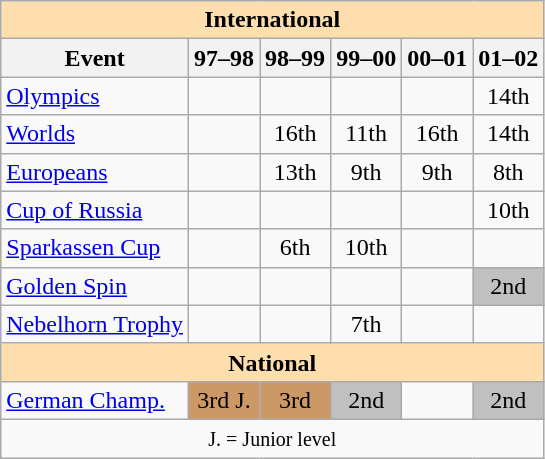<table class="wikitable" style="text-align:center">
<tr>
<th style="background-color: #ffdead; " colspan=6 align=center>International</th>
</tr>
<tr>
<th>Event</th>
<th>97–98</th>
<th>98–99</th>
<th>99–00</th>
<th>00–01</th>
<th>01–02</th>
</tr>
<tr>
<td align=left><a href='#'>Olympics</a></td>
<td></td>
<td></td>
<td></td>
<td></td>
<td>14th</td>
</tr>
<tr>
<td align=left><a href='#'>Worlds</a></td>
<td></td>
<td>16th</td>
<td>11th</td>
<td>16th</td>
<td>14th</td>
</tr>
<tr>
<td align=left><a href='#'>Europeans</a></td>
<td></td>
<td>13th</td>
<td>9th</td>
<td>9th</td>
<td>8th</td>
</tr>
<tr>
<td align=left><a href='#'>Cup of Russia</a></td>
<td></td>
<td></td>
<td></td>
<td></td>
<td>10th</td>
</tr>
<tr>
<td align=left><a href='#'>Sparkassen Cup</a></td>
<td></td>
<td>6th</td>
<td>10th</td>
<td></td>
<td></td>
</tr>
<tr>
<td align=left><a href='#'>Golden Spin</a></td>
<td></td>
<td></td>
<td></td>
<td></td>
<td bgcolor=silver>2nd</td>
</tr>
<tr>
<td align=left><a href='#'>Nebelhorn Trophy</a></td>
<td></td>
<td></td>
<td>7th</td>
<td></td>
<td></td>
</tr>
<tr>
<th style="background-color: #ffdead; " colspan=6 align=center>National</th>
</tr>
<tr>
<td align=left><a href='#'>German Champ.</a></td>
<td bgcolor=cc9966>3rd J.</td>
<td bgcolor=cc9966>3rd</td>
<td bgcolor=silver>2nd</td>
<td></td>
<td bgcolor=silver>2nd</td>
</tr>
<tr>
<td colspan=6 align=center><small> J. = Junior level </small></td>
</tr>
</table>
